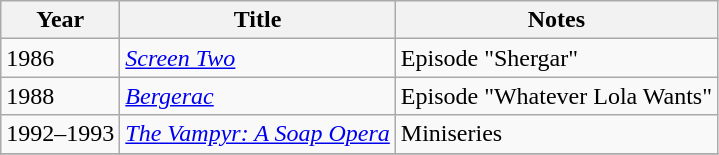<table class="wikitable">
<tr>
<th>Year</th>
<th>Title</th>
<th>Notes</th>
</tr>
<tr>
<td>1986</td>
<td><em><a href='#'>Screen Two</a></em></td>
<td>Episode "Shergar"</td>
</tr>
<tr>
<td>1988</td>
<td><em><a href='#'>Bergerac</a></em></td>
<td>Episode "Whatever Lola Wants"</td>
</tr>
<tr>
<td>1992–1993</td>
<td><em><a href='#'>The Vampyr: A Soap Opera</a></em></td>
<td>Miniseries</td>
</tr>
<tr>
</tr>
</table>
